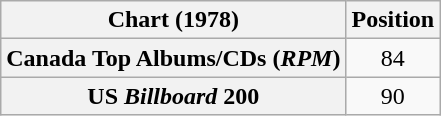<table class="wikitable sortable plainrowheaders" style="text-align:center">
<tr>
<th scope="col">Chart (1978)</th>
<th scope="col">Position</th>
</tr>
<tr>
<th scope="row">Canada Top Albums/CDs (<em>RPM</em>)</th>
<td>84</td>
</tr>
<tr>
<th scope="row">US <em>Billboard</em> 200</th>
<td>90</td>
</tr>
</table>
